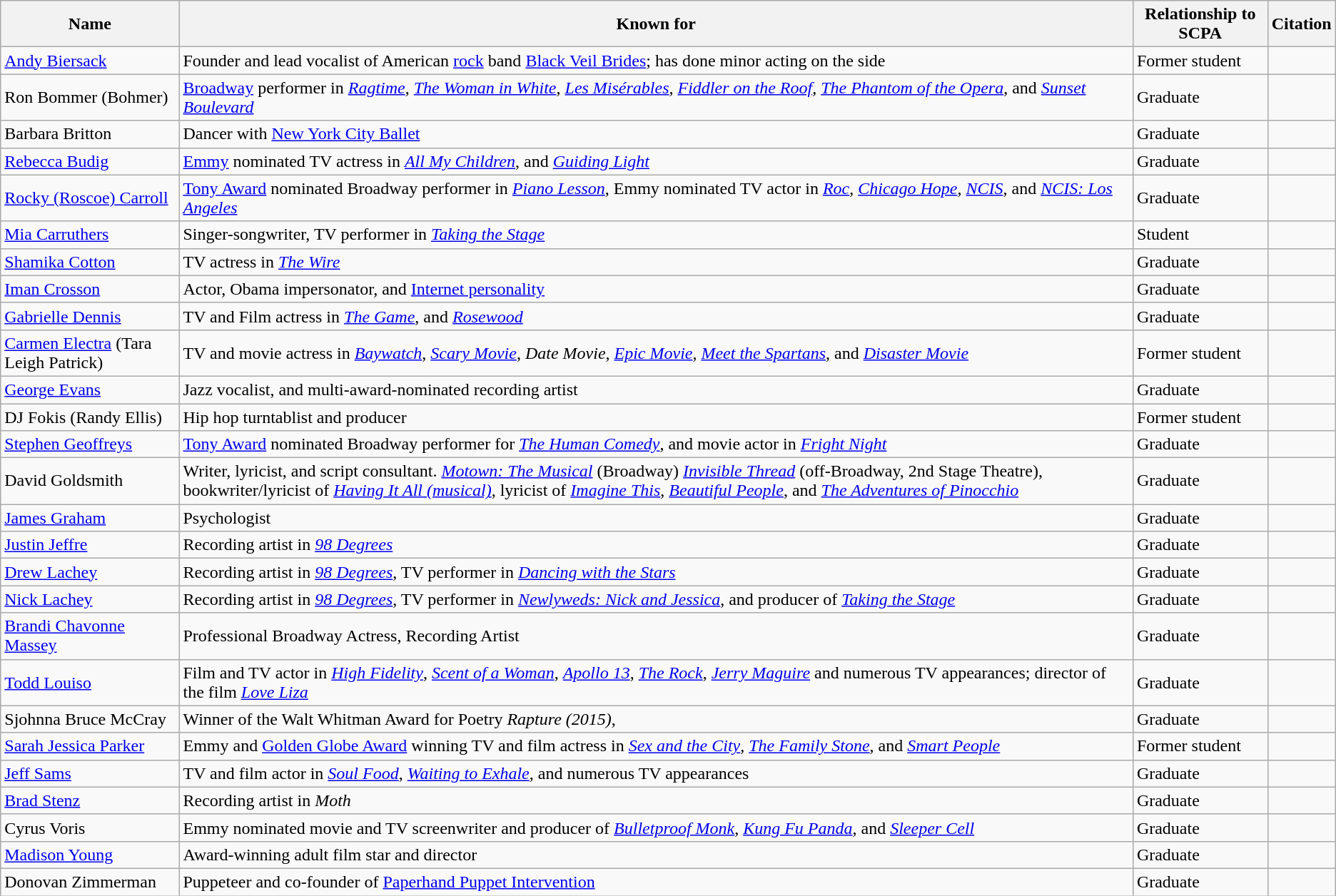<table class="wikitable">
<tr>
<th>Name</th>
<th>Known for</th>
<th>Relationship to SCPA</th>
<th>Citation</th>
</tr>
<tr>
<td><a href='#'>Andy Biersack</a></td>
<td>Founder and lead vocalist of American <a href='#'>rock</a> band <a href='#'>Black Veil Brides</a>; has done minor acting on the side</td>
<td>Former student</td>
<td></td>
</tr>
<tr>
<td>Ron Bommer (Bohmer)</td>
<td><a href='#'>Broadway</a> performer in  <em><a href='#'>Ragtime</a></em>, <em><a href='#'>The Woman in White</a></em>, <em><a href='#'>Les Misérables</a></em>, <em><a href='#'>Fiddler on the Roof</a></em>, <em><a href='#'>The Phantom of the Opera</a></em>, and <em><a href='#'>Sunset Boulevard</a></em></td>
<td>Graduate</td>
<td></td>
</tr>
<tr>
<td>Barbara Britton</td>
<td>Dancer with <a href='#'>New York City Ballet</a></td>
<td>Graduate</td>
<td></td>
</tr>
<tr>
<td><a href='#'>Rebecca Budig</a></td>
<td><a href='#'>Emmy</a> nominated TV actress in <em><a href='#'>All My Children</a></em>, and <em><a href='#'>Guiding Light</a></em></td>
<td>Graduate</td>
<td></td>
</tr>
<tr>
<td><a href='#'>Rocky (Roscoe) Carroll</a></td>
<td><a href='#'>Tony Award</a> nominated Broadway performer in <em><a href='#'>Piano Lesson</a></em>, Emmy nominated TV actor in <em><a href='#'>Roc</a></em>, <em><a href='#'>Chicago Hope</a></em>, <em><a href='#'>NCIS</a></em>, and <em><a href='#'>NCIS: Los Angeles</a></em></td>
<td>Graduate</td>
<td></td>
</tr>
<tr>
<td><a href='#'>Mia Carruthers</a></td>
<td>Singer-songwriter, TV performer in <em><a href='#'>Taking the Stage</a></em></td>
<td>Student</td>
<td></td>
</tr>
<tr>
<td><a href='#'>Shamika Cotton</a></td>
<td>TV actress in <em><a href='#'>The Wire</a></em></td>
<td>Graduate</td>
<td></td>
</tr>
<tr>
<td><a href='#'>Iman Crosson</a></td>
<td>Actor, Obama impersonator, and <a href='#'>Internet personality</a></td>
<td>Graduate</td>
<td></td>
</tr>
<tr>
<td><a href='#'>Gabrielle Dennis</a></td>
<td>TV and Film actress in <em><a href='#'>The Game</a></em>, and <em><a href='#'>Rosewood</a></em></td>
<td>Graduate</td>
<td></td>
</tr>
<tr>
<td><a href='#'>Carmen Electra</a> (Tara Leigh Patrick)</td>
<td>TV and movie actress in <em><a href='#'>Baywatch</a></em>, <em><a href='#'>Scary Movie</a></em>, <em>Date Movie</em>, <em><a href='#'>Epic Movie</a></em>, <em><a href='#'>Meet the Spartans</a></em>, and <em><a href='#'>Disaster Movie</a></em></td>
<td>Former student</td>
<td></td>
</tr>
<tr>
<td><a href='#'>George Evans</a></td>
<td>Jazz vocalist, and multi-award-nominated recording artist</td>
<td>Graduate</td>
<td></td>
</tr>
<tr>
<td>DJ Fokis (Randy Ellis)</td>
<td>Hip hop turntablist and producer</td>
<td>Former student</td>
<td></td>
</tr>
<tr>
<td><a href='#'>Stephen Geoffreys</a></td>
<td><a href='#'>Tony Award</a> nominated Broadway performer for <em><a href='#'>The Human Comedy</a></em>, and movie actor in <em><a href='#'>Fright Night</a></em></td>
<td>Graduate</td>
<td></td>
</tr>
<tr>
<td>David Goldsmith</td>
<td>Writer, lyricist, and script consultant. <em><a href='#'>Motown: The Musical</a></em> (Broadway) <em><a href='#'>Invisible Thread</a></em> (off-Broadway, 2nd Stage Theatre), bookwriter/lyricist of <em><a href='#'>Having It All (musical)</a></em>, lyricist of <em><a href='#'>Imagine This</a></em>, <em><a href='#'>Beautiful People</a></em>, and <em><a href='#'>The Adventures of Pinocchio</a></em></td>
<td>Graduate</td>
<td></td>
</tr>
<tr>
<td><a href='#'>James Graham</a></td>
<td>Psychologist</td>
<td>Graduate</td>
<td></td>
</tr>
<tr>
<td><a href='#'>Justin Jeffre</a></td>
<td>Recording artist in <em><a href='#'>98 Degrees</a></em></td>
<td>Graduate</td>
<td></td>
</tr>
<tr>
<td><a href='#'>Drew Lachey</a></td>
<td>Recording artist in <em><a href='#'>98 Degrees</a></em>, TV performer in <em><a href='#'>Dancing with the Stars</a></em></td>
<td>Graduate</td>
<td></td>
</tr>
<tr>
<td><a href='#'>Nick Lachey</a></td>
<td>Recording artist in <em><a href='#'>98 Degrees</a></em>, TV performer in <em><a href='#'>Newlyweds: Nick and Jessica</a></em>, and producer of <em><a href='#'>Taking the Stage</a></em></td>
<td>Graduate</td>
<td></td>
</tr>
<tr>
<td><a href='#'>Brandi Chavonne Massey</a></td>
<td>Professional Broadway Actress, Recording Artist</td>
<td>Graduate</td>
<td></td>
</tr>
<tr>
<td><a href='#'>Todd Louiso</a></td>
<td>Film and TV actor in <em><a href='#'>High Fidelity</a></em>, <em><a href='#'>Scent of a Woman</a></em>, <em><a href='#'>Apollo 13</a></em>, <em><a href='#'>The Rock</a></em>, <em><a href='#'>Jerry Maguire</a></em> and numerous TV appearances; director of the film <em><a href='#'>Love Liza</a></em></td>
<td>Graduate</td>
<td></td>
</tr>
<tr>
<td>Sjohnna Bruce McCray</td>
<td>Winner of the Walt Whitman Award for Poetry <em>Rapture (2015)</em>,</td>
<td>Graduate</td>
<td></td>
</tr>
<tr>
<td><a href='#'>Sarah Jessica Parker</a></td>
<td>Emmy and <a href='#'>Golden Globe Award</a> winning TV and film actress in <em><a href='#'>Sex and the City</a></em>, <em><a href='#'>The Family Stone</a></em>, and <em><a href='#'>Smart People</a></em></td>
<td>Former student</td>
<td></td>
</tr>
<tr>
<td><a href='#'>Jeff Sams</a></td>
<td>TV and film actor in <em><a href='#'>Soul Food</a></em>,  <em><a href='#'>Waiting to Exhale</a></em>, and numerous TV appearances</td>
<td>Graduate</td>
<td></td>
</tr>
<tr>
<td><a href='#'>Brad Stenz</a></td>
<td>Recording artist in <em>Moth</em></td>
<td>Graduate</td>
<td></td>
</tr>
<tr>
<td>Cyrus Voris</td>
<td>Emmy nominated movie and TV screenwriter and producer of <em><a href='#'>Bulletproof Monk</a></em>, <em><a href='#'>Kung Fu Panda</a></em>, and  <em><a href='#'>Sleeper Cell</a></em></td>
<td>Graduate</td>
<td></td>
</tr>
<tr>
<td><a href='#'>Madison Young</a></td>
<td>Award-winning adult film star and director</td>
<td>Graduate</td>
<td></td>
</tr>
<tr>
<td>Donovan Zimmerman</td>
<td>Puppeteer and co-founder of <a href='#'>Paperhand Puppet Intervention</a></td>
<td>Graduate</td>
<td></td>
</tr>
</table>
